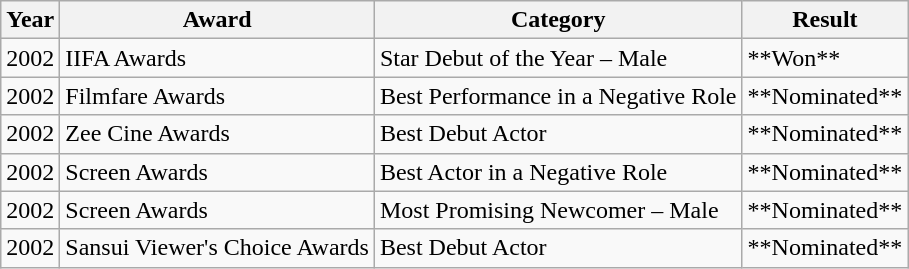<table class="wikitable">
<tr>
<th>Year</th>
<th>Award</th>
<th>Category</th>
<th>Result</th>
</tr>
<tr>
<td>2002</td>
<td>IIFA Awards</td>
<td>Star Debut of the Year – Male</td>
<td>**Won**</td>
</tr>
<tr>
<td>2002</td>
<td>Filmfare Awards</td>
<td>Best Performance in a Negative Role</td>
<td>**Nominated**</td>
</tr>
<tr>
<td>2002</td>
<td>Zee Cine Awards</td>
<td>Best Debut Actor</td>
<td>**Nominated**</td>
</tr>
<tr>
<td>2002</td>
<td>Screen Awards</td>
<td>Best Actor in a Negative Role</td>
<td>**Nominated**</td>
</tr>
<tr>
<td>2002</td>
<td>Screen Awards</td>
<td>Most Promising Newcomer – Male</td>
<td>**Nominated**</td>
</tr>
<tr>
<td>2002</td>
<td>Sansui Viewer's Choice Awards</td>
<td>Best Debut Actor</td>
<td>**Nominated**</td>
</tr>
</table>
